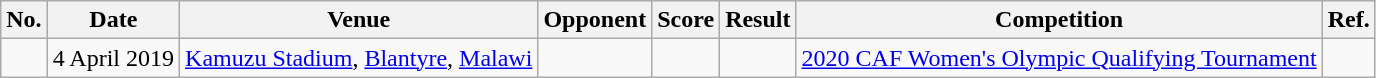<table class="wikitable">
<tr>
<th>No.</th>
<th>Date</th>
<th>Venue</th>
<th>Opponent</th>
<th>Score</th>
<th>Result</th>
<th>Competition</th>
<th>Ref.</th>
</tr>
<tr>
<td></td>
<td>4 April 2019</td>
<td><a href='#'>Kamuzu Stadium</a>, <a href='#'>Blantyre</a>, <a href='#'>Malawi</a></td>
<td></td>
<td></td>
<td></td>
<td><a href='#'>2020 CAF Women's Olympic Qualifying Tournament</a></td>
<td></td>
</tr>
</table>
